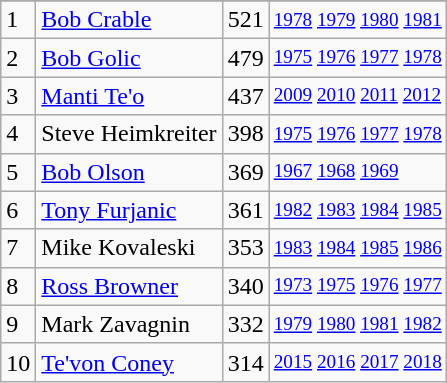<table class="wikitable">
<tr>
</tr>
<tr>
<td>1</td>
<td><a href='#'>Bob Crable</a></td>
<td>521</td>
<td style="font-size:80%;"><a href='#'>1978</a> <a href='#'>1979</a> <a href='#'>1980</a> <a href='#'>1981</a></td>
</tr>
<tr>
<td>2</td>
<td><a href='#'>Bob Golic</a></td>
<td>479</td>
<td style="font-size:80%;"><a href='#'>1975</a> <a href='#'>1976</a> <a href='#'>1977</a> <a href='#'>1978</a></td>
</tr>
<tr>
<td>3</td>
<td><a href='#'>Manti Te'o</a></td>
<td>437</td>
<td style="font-size:80%;"><a href='#'>2009</a> <a href='#'>2010</a> <a href='#'>2011</a> <a href='#'>2012</a></td>
</tr>
<tr>
<td>4</td>
<td>Steve Heimkreiter</td>
<td>398</td>
<td style="font-size:80%;"><a href='#'>1975</a> <a href='#'>1976</a> <a href='#'>1977</a> <a href='#'>1978</a></td>
</tr>
<tr>
<td>5</td>
<td><a href='#'>Bob Olson</a></td>
<td>369</td>
<td style="font-size:80%;"><a href='#'>1967</a> <a href='#'>1968</a> <a href='#'>1969</a></td>
</tr>
<tr>
<td>6</td>
<td><a href='#'>Tony Furjanic</a></td>
<td>361</td>
<td style="font-size:80%;"><a href='#'>1982</a> <a href='#'>1983</a> <a href='#'>1984</a> <a href='#'>1985</a></td>
</tr>
<tr>
<td>7</td>
<td>Mike Kovaleski</td>
<td>353</td>
<td style="font-size:80%;"><a href='#'>1983</a> <a href='#'>1984</a> <a href='#'>1985</a> <a href='#'>1986</a></td>
</tr>
<tr>
<td>8</td>
<td><a href='#'>Ross Browner</a></td>
<td>340</td>
<td style="font-size:80%;"><a href='#'>1973</a> <a href='#'>1975</a> <a href='#'>1976</a> <a href='#'>1977</a></td>
</tr>
<tr>
<td>9</td>
<td>Mark Zavagnin</td>
<td>332</td>
<td style="font-size:80%;"><a href='#'>1979</a> <a href='#'>1980</a> <a href='#'>1981</a> <a href='#'>1982</a></td>
</tr>
<tr>
<td>10</td>
<td><a href='#'>Te'von Coney</a></td>
<td>314</td>
<td style="font-size:80%;"><a href='#'>2015</a> <a href='#'>2016</a> <a href='#'>2017</a> <a href='#'>2018</a></td>
</tr>
</table>
